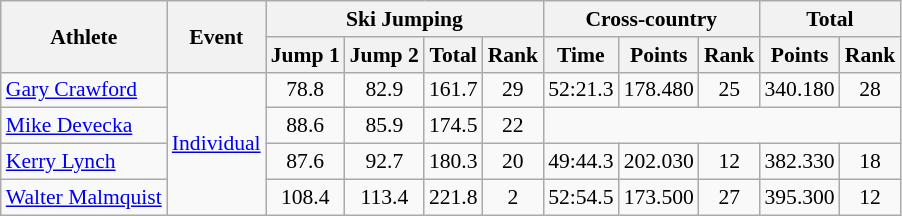<table class=wikitable style=font-size:90%;text-align:center>
<tr>
<th rowspan=2>Athlete</th>
<th rowspan=2>Event</th>
<th colspan=4>Ski Jumping</th>
<th colspan=3>Cross-country</th>
<th colspan=2>Total</th>
</tr>
<tr>
<th>Jump 1</th>
<th>Jump 2</th>
<th>Total</th>
<th>Rank</th>
<th>Time</th>
<th>Points</th>
<th>Rank</th>
<th>Points</th>
<th>Rank</th>
</tr>
<tr>
<td align=left><a href='#'>Gary Crawford</a></td>
<td align=left rowspan=4><a href='#'>Individual</a></td>
<td>78.8</td>
<td>82.9</td>
<td>161.7</td>
<td>29</td>
<td>52:21.3</td>
<td>178.480</td>
<td>25</td>
<td>340.180</td>
<td>28</td>
</tr>
<tr>
<td align=left><a href='#'>Mike Devecka</a></td>
<td>88.6</td>
<td>85.9</td>
<td>174.5</td>
<td>22</td>
<td colspan=5></td>
</tr>
<tr>
<td align=left><a href='#'>Kerry Lynch</a></td>
<td>87.6</td>
<td>92.7</td>
<td>180.3</td>
<td>20</td>
<td>49:44.3</td>
<td>202.030</td>
<td>12</td>
<td>382.330</td>
<td>18</td>
</tr>
<tr>
<td align=left><a href='#'>Walter Malmquist</a></td>
<td>108.4</td>
<td>113.4</td>
<td>221.8</td>
<td>2</td>
<td>52:54.5</td>
<td>173.500</td>
<td>27</td>
<td>395.300</td>
<td>12</td>
</tr>
</table>
